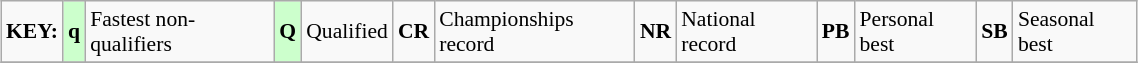<table class="wikitable" style="margin:0.5em auto; font-size:90%;position:relative;" width=60%>
<tr>
<td><strong>KEY:</strong></td>
<td bgcolor=ccffcc align=center><strong>q</strong></td>
<td>Fastest non-qualifiers</td>
<td bgcolor=ccffcc align=center><strong>Q</strong></td>
<td>Qualified</td>
<td align=center><strong>CR</strong></td>
<td>Championships record</td>
<td align=center><strong>NR</strong></td>
<td>National record</td>
<td align=center><strong>PB</strong></td>
<td>Personal best</td>
<td align=center><strong>SB</strong></td>
<td>Seasonal best</td>
</tr>
<tr>
</tr>
</table>
